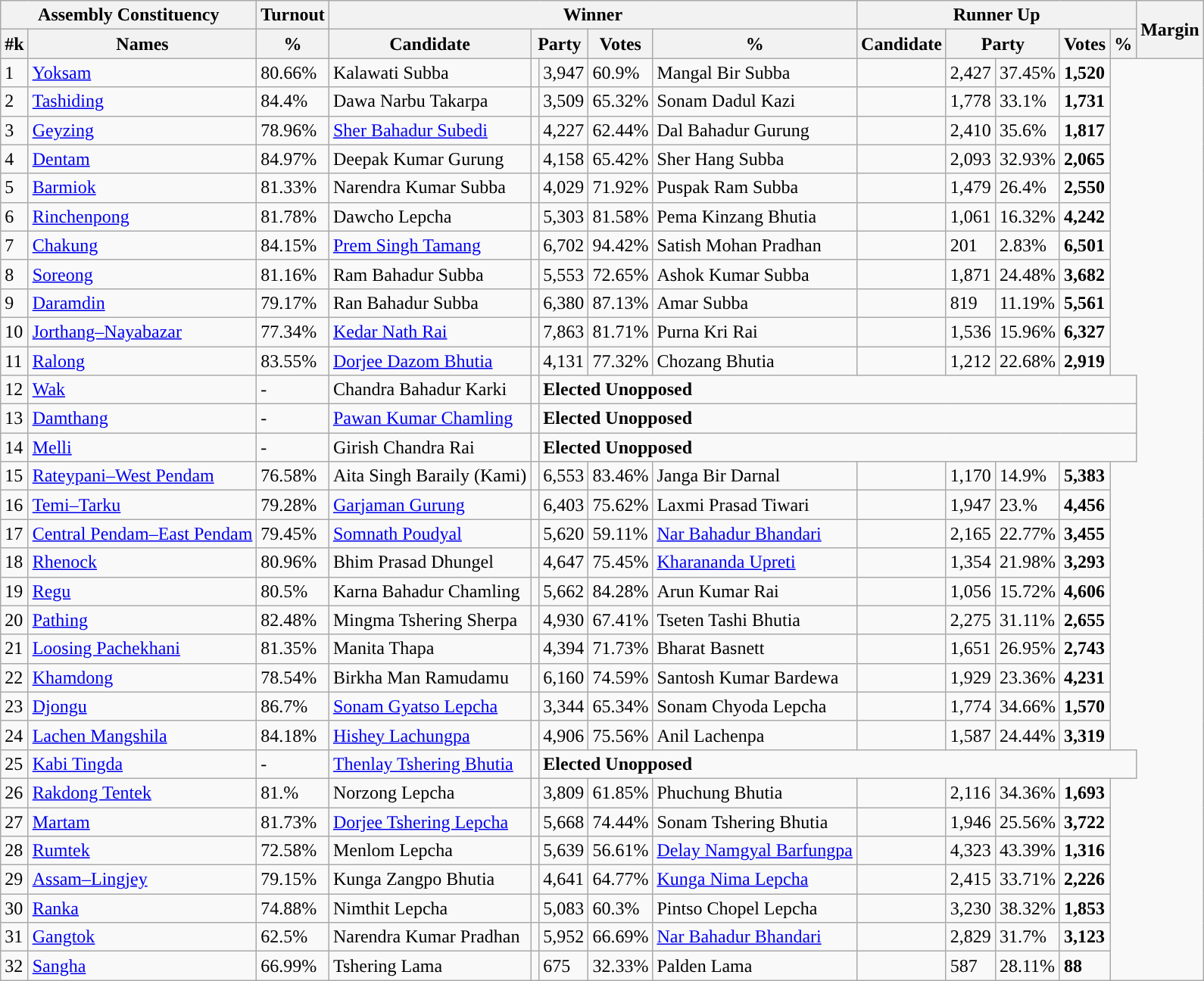<table class="wikitable sortable">
<tr>
<th colspan="2">Assembly Constituency</th>
<th>Turnout</th>
<th colspan="5">Winner</th>
<th colspan="5">Runner Up</th>
<th rowspan="2" data-sort-type=number>Margin</th>
</tr>
<tr>
<th>#k</th>
<th>Names</th>
<th>%</th>
<th>Candidate</th>
<th colspan="2">Party</th>
<th data-sort-type=number>Votes</th>
<th>%</th>
<th>Candidate</th>
<th colspan="2">Party</th>
<th data-sort-type=number>Votes</th>
<th>%</th>
</tr>
<tr>
<td>1</td>
<td><a href='#'>Yoksam</a></td>
<td>80.66%</td>
<td>Kalawati Subba</td>
<td></td>
<td>3,947</td>
<td>60.9%</td>
<td>Mangal Bir Subba</td>
<td></td>
<td>2,427</td>
<td>37.45%</td>
<td style="background:"><span><strong>1,520</strong></span></td>
</tr>
<tr>
<td>2</td>
<td><a href='#'>Tashiding</a></td>
<td>84.4%</td>
<td>Dawa Narbu Takarpa</td>
<td></td>
<td>3,509</td>
<td>65.32%</td>
<td>Sonam Dadul Kazi</td>
<td></td>
<td>1,778</td>
<td>33.1%</td>
<td style="background:"><span><strong>1,731</strong></span></td>
</tr>
<tr>
<td>3</td>
<td><a href='#'>Geyzing</a></td>
<td>78.96%</td>
<td><a href='#'>Sher Bahadur Subedi</a></td>
<td></td>
<td>4,227</td>
<td>62.44%</td>
<td>Dal Bahadur Gurung</td>
<td></td>
<td>2,410</td>
<td>35.6%</td>
<td style="background:"><span><strong>1,817</strong></span></td>
</tr>
<tr>
<td>4</td>
<td><a href='#'>Dentam</a></td>
<td>84.97%</td>
<td>Deepak Kumar Gurung</td>
<td></td>
<td>4,158</td>
<td>65.42%</td>
<td>Sher Hang Subba</td>
<td></td>
<td>2,093</td>
<td>32.93%</td>
<td style="background:"><span><strong>2,065</strong></span></td>
</tr>
<tr>
<td>5</td>
<td><a href='#'>Barmiok</a></td>
<td>81.33%</td>
<td>Narendra Kumar Subba</td>
<td></td>
<td>4,029</td>
<td>71.92%</td>
<td>Puspak Ram Subba</td>
<td></td>
<td>1,479</td>
<td>26.4%</td>
<td style="background:"><span><strong>2,550</strong></span></td>
</tr>
<tr>
<td>6</td>
<td><a href='#'>Rinchenpong</a></td>
<td>81.78%</td>
<td>Dawcho Lepcha</td>
<td></td>
<td>5,303</td>
<td>81.58%</td>
<td>Pema Kinzang Bhutia</td>
<td></td>
<td>1,061</td>
<td>16.32%</td>
<td style="background:"><span><strong>4,242</strong></span></td>
</tr>
<tr>
<td>7</td>
<td><a href='#'>Chakung</a></td>
<td>84.15%</td>
<td><a href='#'>Prem Singh Tamang</a></td>
<td></td>
<td>6,702</td>
<td>94.42%</td>
<td>Satish Mohan Pradhan</td>
<td></td>
<td>201</td>
<td>2.83%</td>
<td style="background:"><span><strong>6,501</strong></span></td>
</tr>
<tr>
<td>8</td>
<td><a href='#'>Soreong</a></td>
<td>81.16%</td>
<td>Ram Bahadur Subba</td>
<td></td>
<td>5,553</td>
<td>72.65%</td>
<td>Ashok Kumar Subba</td>
<td></td>
<td>1,871</td>
<td>24.48%</td>
<td style="background:"><span><strong>3,682</strong></span></td>
</tr>
<tr>
<td>9</td>
<td><a href='#'>Daramdin</a></td>
<td>79.17%</td>
<td>Ran Bahadur Subba</td>
<td></td>
<td>6,380</td>
<td>87.13%</td>
<td>Amar Subba</td>
<td></td>
<td>819</td>
<td>11.19%</td>
<td style="background:"><span><strong>5,561</strong></span></td>
</tr>
<tr>
<td>10</td>
<td><a href='#'>Jorthang–Nayabazar</a></td>
<td>77.34%</td>
<td><a href='#'>Kedar Nath Rai</a></td>
<td></td>
<td>7,863</td>
<td>81.71%</td>
<td>Purna Kri Rai</td>
<td></td>
<td>1,536</td>
<td>15.96%</td>
<td style="background:"><span><strong>6,327</strong></span></td>
</tr>
<tr>
<td>11</td>
<td><a href='#'>Ralong</a></td>
<td>83.55%</td>
<td><a href='#'>Dorjee Dazom Bhutia</a></td>
<td></td>
<td>4,131</td>
<td>77.32%</td>
<td>Chozang Bhutia</td>
<td></td>
<td>1,212</td>
<td>22.68%</td>
<td style="background:"><span><strong>2,919</strong></span></td>
</tr>
<tr>
<td>12</td>
<td><a href='#'>Wak</a></td>
<td>-</td>
<td>Chandra Bahadur Karki</td>
<td></td>
<td colspan=8><strong>Elected Unopposed</strong></td>
</tr>
<tr>
<td>13</td>
<td><a href='#'>Damthang</a></td>
<td>-</td>
<td><a href='#'>Pawan Kumar Chamling</a></td>
<td></td>
<td colspan=8><strong>Elected Unopposed</strong></td>
</tr>
<tr>
<td>14</td>
<td><a href='#'>Melli</a></td>
<td>-</td>
<td>Girish Chandra Rai</td>
<td></td>
<td colspan=8><strong>Elected Unopposed</strong></td>
</tr>
<tr>
<td>15</td>
<td><a href='#'>Rateypani–West Pendam</a></td>
<td>76.58%</td>
<td>Aita Singh Baraily (Kami)</td>
<td></td>
<td>6,553</td>
<td>83.46%</td>
<td>Janga Bir Darnal</td>
<td></td>
<td>1,170</td>
<td>14.9%</td>
<td style="background:"><span><strong>5,383</strong></span></td>
</tr>
<tr>
<td>16</td>
<td><a href='#'>Temi–Tarku</a></td>
<td>79.28%</td>
<td><a href='#'>Garjaman Gurung</a></td>
<td></td>
<td>6,403</td>
<td>75.62%</td>
<td>Laxmi Prasad Tiwari</td>
<td></td>
<td>1,947</td>
<td>23.%</td>
<td style="background:"><span><strong>4,456</strong></span></td>
</tr>
<tr>
<td>17</td>
<td><a href='#'>Central Pendam–East Pendam</a></td>
<td>79.45%</td>
<td><a href='#'>Somnath Poudyal</a></td>
<td></td>
<td>5,620</td>
<td>59.11%</td>
<td><a href='#'>Nar Bahadur Bhandari</a></td>
<td></td>
<td>2,165</td>
<td>22.77%</td>
<td style="background:"><span><strong>3,455</strong></span></td>
</tr>
<tr>
<td>18</td>
<td><a href='#'>Rhenock</a></td>
<td>80.96%</td>
<td>Bhim Prasad Dhungel</td>
<td></td>
<td>4,647</td>
<td>75.45%</td>
<td><a href='#'>Kharananda Upreti</a></td>
<td></td>
<td>1,354</td>
<td>21.98%</td>
<td style="background:"><span><strong>3,293</strong></span></td>
</tr>
<tr>
<td>19</td>
<td><a href='#'>Regu</a></td>
<td>80.5%</td>
<td>Karna Bahadur Chamling</td>
<td></td>
<td>5,662</td>
<td>84.28%</td>
<td>Arun Kumar Rai</td>
<td></td>
<td>1,056</td>
<td>15.72%</td>
<td style="background:"><span><strong>4,606</strong></span></td>
</tr>
<tr>
<td>20</td>
<td><a href='#'>Pathing</a></td>
<td>82.48%</td>
<td>Mingma Tshering Sherpa</td>
<td></td>
<td>4,930</td>
<td>67.41%</td>
<td>Tseten Tashi Bhutia</td>
<td></td>
<td>2,275</td>
<td>31.11%</td>
<td style="background:"><span><strong>2,655</strong></span></td>
</tr>
<tr>
<td>21</td>
<td><a href='#'>Loosing Pachekhani</a></td>
<td>81.35%</td>
<td>Manita Thapa</td>
<td></td>
<td>4,394</td>
<td>71.73%</td>
<td>Bharat Basnett</td>
<td></td>
<td>1,651</td>
<td>26.95%</td>
<td style="background:"><span><strong>2,743</strong></span></td>
</tr>
<tr>
<td>22</td>
<td><a href='#'>Khamdong</a></td>
<td>78.54%</td>
<td>Birkha Man Ramudamu</td>
<td></td>
<td>6,160</td>
<td>74.59%</td>
<td>Santosh Kumar Bardewa</td>
<td></td>
<td>1,929</td>
<td>23.36%</td>
<td style="background:"><span><strong>4,231</strong></span></td>
</tr>
<tr>
<td>23</td>
<td><a href='#'>Djongu</a></td>
<td>86.7%</td>
<td><a href='#'>Sonam Gyatso Lepcha</a></td>
<td></td>
<td>3,344</td>
<td>65.34%</td>
<td>Sonam Chyoda Lepcha</td>
<td></td>
<td>1,774</td>
<td>34.66%</td>
<td style="background:"><span><strong>1,570</strong></span></td>
</tr>
<tr>
<td>24</td>
<td><a href='#'>Lachen Mangshila</a></td>
<td>84.18%</td>
<td><a href='#'>Hishey Lachungpa</a></td>
<td></td>
<td>4,906</td>
<td>75.56%</td>
<td>Anil Lachenpa</td>
<td></td>
<td>1,587</td>
<td>24.44%</td>
<td style="background:"><span><strong>3,319</strong></span></td>
</tr>
<tr>
<td>25</td>
<td><a href='#'>Kabi Tingda</a></td>
<td>-</td>
<td><a href='#'>Thenlay Tshering Bhutia</a></td>
<td></td>
<td colspan=8><strong>Elected Unopposed</strong></td>
</tr>
<tr>
<td>26</td>
<td><a href='#'>Rakdong Tentek</a></td>
<td>81.%</td>
<td>Norzong Lepcha</td>
<td></td>
<td>3,809</td>
<td>61.85%</td>
<td>Phuchung Bhutia</td>
<td></td>
<td>2,116</td>
<td>34.36%</td>
<td style="background:"><span><strong>1,693</strong></span></td>
</tr>
<tr>
<td>27</td>
<td><a href='#'>Martam</a></td>
<td>81.73%</td>
<td><a href='#'>Dorjee Tshering Lepcha</a></td>
<td></td>
<td>5,668</td>
<td>74.44%</td>
<td>Sonam Tshering Bhutia</td>
<td></td>
<td>1,946</td>
<td>25.56%</td>
<td style="background:"><span><strong>3,722</strong></span></td>
</tr>
<tr>
<td>28</td>
<td><a href='#'>Rumtek</a></td>
<td>72.58%</td>
<td>Menlom Lepcha</td>
<td></td>
<td>5,639</td>
<td>56.61%</td>
<td><a href='#'>Delay Namgyal Barfungpa</a></td>
<td></td>
<td>4,323</td>
<td>43.39%</td>
<td style="background:"><span><strong>1,316</strong></span></td>
</tr>
<tr>
<td>29</td>
<td><a href='#'>Assam–Lingjey</a></td>
<td>79.15%</td>
<td>Kunga Zangpo Bhutia</td>
<td></td>
<td>4,641</td>
<td>64.77%</td>
<td><a href='#'>Kunga Nima Lepcha</a></td>
<td></td>
<td>2,415</td>
<td>33.71%</td>
<td style="background:"><span><strong>2,226</strong></span></td>
</tr>
<tr>
<td>30</td>
<td><a href='#'>Ranka</a></td>
<td>74.88%</td>
<td>Nimthit Lepcha</td>
<td></td>
<td>5,083</td>
<td>60.3%</td>
<td>Pintso Chopel Lepcha</td>
<td></td>
<td>3,230</td>
<td>38.32%</td>
<td style="background:"><span><strong>1,853</strong></span></td>
</tr>
<tr>
<td>31</td>
<td><a href='#'>Gangtok</a></td>
<td>62.5%</td>
<td>Narendra Kumar Pradhan</td>
<td></td>
<td>5,952</td>
<td>66.69%</td>
<td><a href='#'>Nar Bahadur Bhandari</a></td>
<td></td>
<td>2,829</td>
<td>31.7%</td>
<td style="background:"><span><strong>3,123</strong></span></td>
</tr>
<tr>
<td>32</td>
<td><a href='#'>Sangha</a></td>
<td>66.99%</td>
<td>Tshering Lama</td>
<td></td>
<td>675</td>
<td>32.33%</td>
<td>Palden Lama</td>
<td></td>
<td>587</td>
<td>28.11%</td>
<td style="background:"><span><strong>88</strong></span></td>
</tr>
</table>
